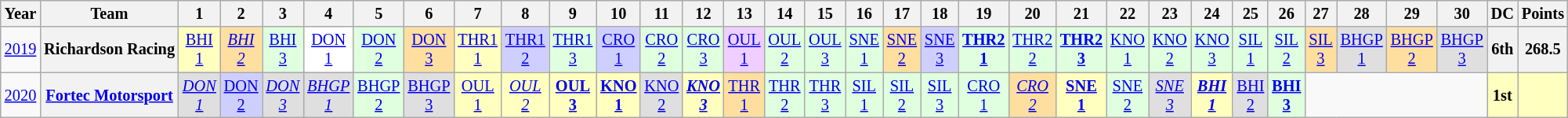<table class="wikitable" style="text-align:center; font-size:85%">
<tr>
<th>Year</th>
<th>Team</th>
<th>1</th>
<th>2</th>
<th>3</th>
<th>4</th>
<th>5</th>
<th>6</th>
<th>7</th>
<th>8</th>
<th>9</th>
<th>10</th>
<th>11</th>
<th>12</th>
<th>13</th>
<th>14</th>
<th>15</th>
<th>16</th>
<th>17</th>
<th>18</th>
<th>19</th>
<th>20</th>
<th>21</th>
<th>22</th>
<th>23</th>
<th>24</th>
<th>25</th>
<th>26</th>
<th>27</th>
<th>28</th>
<th>29</th>
<th>30</th>
<th>DC</th>
<th>Points</th>
</tr>
<tr>
<td><a href='#'>2019</a></td>
<th nowrap>Richardson Racing</th>
<td style="background:#FFFFBF;"><a href='#'>BHI<br>1</a><br></td>
<td style="background:#FFDF9F;"><em><a href='#'>BHI<br>2</a></em><br></td>
<td style="background:#DFFFDF;"><a href='#'>BHI<br>3</a><br></td>
<td style="background:#FFFFFF;"><a href='#'>DON<br>1</a><br></td>
<td style="background:#DFFFDF;"><a href='#'>DON<br>2</a><br></td>
<td style="background:#FFDF9F;"><a href='#'>DON<br>3</a><br></td>
<td style="background:#FFFFBF;"><a href='#'>THR1<br>1</a><br></td>
<td style="background:#CFCFFF;"><a href='#'>THR1<br>2</a><br></td>
<td style="background:#DFFFDF;"><a href='#'>THR1<br>3</a><br></td>
<td style="background:#CFCFFF;"><a href='#'>CRO<br>1</a><br></td>
<td style="background:#DFFFDF;"><a href='#'>CRO<br>2</a><br></td>
<td style="background:#DFFFDF;"><a href='#'>CRO<br>3</a><br></td>
<td style="background:#EFCFFF;"><a href='#'>OUL<br>1</a><br></td>
<td style="background:#DFFFDF;"><a href='#'>OUL<br>2</a><br></td>
<td style="background:#DFFFDF;"><a href='#'>OUL<br>3</a><br></td>
<td style="background:#DFFFDF;"><a href='#'>SNE<br>1</a><br></td>
<td style="background:#FFDF9F;"><a href='#'>SNE<br>2</a><br></td>
<td style="background:#CFCFFF;"><a href='#'>SNE<br>3</a><br></td>
<td style="background:#DFFFDF;"><strong><a href='#'>THR2<br>1</a></strong><br></td>
<td style="background:#DFFFDF;"><a href='#'>THR2<br>2</a><br></td>
<td style="background:#DFFFDF;"><strong><a href='#'>THR2<br>3</a></strong><br></td>
<td style="background:#DFFFDF;"><a href='#'>KNO<br>1</a><br></td>
<td style="background:#DFFFDF;"><a href='#'>KNO<br>2</a><br></td>
<td style="background:#DFFFDF;"><a href='#'>KNO<br>3</a><br></td>
<td style="background:#DFFFDF;"><a href='#'>SIL<br>1</a><br></td>
<td style="background:#DFFFDF;"><a href='#'>SIL<br>2</a><br></td>
<td style="background:#FFDF9F;"><a href='#'>SIL<br>3</a><br></td>
<td style="background:#DFDFDF;"><a href='#'>BHGP<br>1</a><br></td>
<td style="background:#FFDF9F;"><a href='#'>BHGP<br>2</a><br></td>
<td style="background:#DFDFDF;"><a href='#'>BHGP<br>3</a><br></td>
<th>6th</th>
<th>268.5</th>
</tr>
<tr>
<td><a href='#'>2020</a></td>
<th nowrap><a href='#'>Fortec Motorsport</a></th>
<td style="background:#DFDFDF;"><em><a href='#'>DON<br>1</a></em><br></td>
<td style="background:#CFCFFF;"><a href='#'>DON<br>2</a><br></td>
<td style="background:#DFDFDF;"><em><a href='#'>DON<br>3</a></em><br></td>
<td style="background:#DFDFDF;"><em><a href='#'>BHGP<br>1</a></em><br></td>
<td style="background:#DFFFDF;"><a href='#'>BHGP<br>2</a><br></td>
<td style="background:#DFDFDF;"><a href='#'>BHGP<br>3</a><br></td>
<td style="background:#FFFFBF;"><a href='#'>OUL<br>1</a><br></td>
<td style="background:#FFFFBF;"><em><a href='#'>OUL<br>2</a></em><br></td>
<td style="background:#FFFFBF;"><strong><a href='#'>OUL<br>3</a></strong><br></td>
<td style="background:#FFFFBF;"><strong><a href='#'>KNO<br>1</a></strong><br></td>
<td style="background:#DFDFDF;"><a href='#'>KNO<br>2</a><br></td>
<td style="background:#FFFFBF;"><strong><em><a href='#'>KNO<br>3</a></em></strong><br></td>
<td style="background:#FFDF9F;"><a href='#'>THR<br>1</a><br></td>
<td style="background:#DFFFDF;"><a href='#'>THR<br>2</a><br></td>
<td style="background:#DFFFDF;"><a href='#'>THR<br>3</a><br></td>
<td style="background:#DFFFDF;"><a href='#'>SIL<br>1</a><br></td>
<td style="background:#DFFFDF;"><a href='#'>SIL<br>2</a><br></td>
<td style="background:#DFFFDF;"><a href='#'>SIL<br>3</a><br></td>
<td style="background:#DFFFDF;"><a href='#'>CRO<br>1</a><br></td>
<td style="background:#FFDF9F;"><em><a href='#'>CRO<br>2</a></em><br></td>
<td style="background:#FFFFBF;"><strong><a href='#'>SNE<br>1</a></strong><br></td>
<td style="background:#DFFFDF;"><a href='#'>SNE<br>2</a><br></td>
<td style="background:#DFDFDF;"><em><a href='#'>SNE<br>3</a></em><br></td>
<td style="background:#FFFFBF;"><strong><em><a href='#'>BHI<br>1</a></em></strong><br></td>
<td style="background:#DFDFDF;"><a href='#'>BHI<br>2</a><br></td>
<td style="background:#DFFFDF;"><strong><a href='#'>BHI<br>3</a></strong><br></td>
<td colspan=4></td>
<th style="background:#FFFFBF;">1st</th>
<th style="background:#FFFFBF;"></th>
</tr>
</table>
